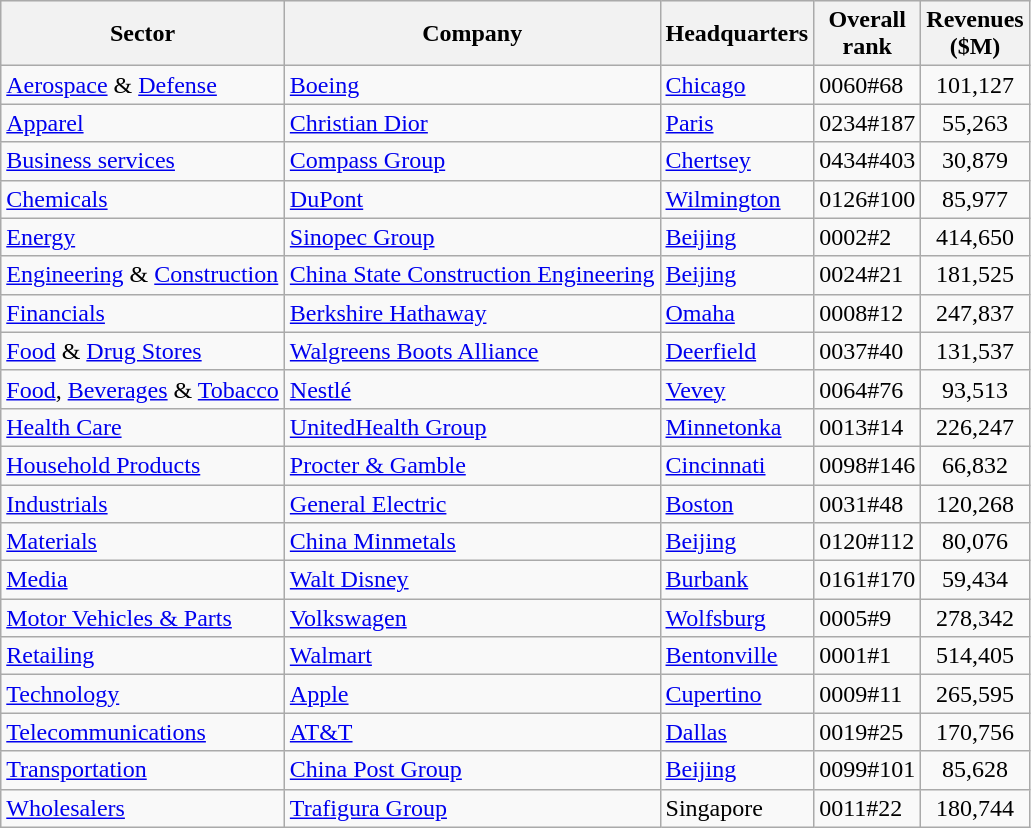<table class="wikitable sortable">
<tr style="background:#efefef;">
<th>Sector</th>
<th>Company</th>
<th>Headquarters</th>
<th>Overall <br> rank</th>
<th>Revenues <br> ($M)</th>
</tr>
<tr>
<td><a href='#'>Aerospace</a> & <a href='#'>Defense</a></td>
<td><a href='#'>Boeing</a></td>
<td> <a href='#'>Chicago</a></td>
<td><span>0060</span>#68</td>
<td style="text-align:center;">101,127</td>
</tr>
<tr>
<td><a href='#'>Apparel</a></td>
<td><a href='#'>Christian Dior</a></td>
<td> <a href='#'>Paris</a></td>
<td><span>0234</span>#187</td>
<td style="text-align:center;">55,263</td>
</tr>
<tr>
<td><a href='#'>Business services</a></td>
<td><a href='#'>Compass Group</a></td>
<td> <a href='#'>Chertsey</a></td>
<td><span>0434</span>#403</td>
<td style="text-align:center;">30,879</td>
</tr>
<tr>
<td><a href='#'>Chemicals</a></td>
<td><a href='#'>DuPont</a></td>
<td> <a href='#'>Wilmington</a></td>
<td><span>0126</span>#100</td>
<td style="text-align:center;">85,977</td>
</tr>
<tr>
<td><a href='#'>Energy</a></td>
<td><a href='#'>Sinopec Group</a></td>
<td> <a href='#'>Beijing</a></td>
<td><span>0002</span>#2</td>
<td style="text-align:center;">414,650</td>
</tr>
<tr>
<td><a href='#'>Engineering</a> & <a href='#'>Construction</a></td>
<td><a href='#'>China State Construction Engineering</a></td>
<td> <a href='#'>Beijing</a></td>
<td><span>0024</span>#21</td>
<td style="text-align:center;">181,525</td>
</tr>
<tr>
<td><a href='#'>Financials</a></td>
<td><a href='#'>Berkshire Hathaway</a></td>
<td> <a href='#'>Omaha</a></td>
<td><span>0008</span>#12</td>
<td style="text-align:center;">247,837</td>
</tr>
<tr>
<td><a href='#'>Food</a> & <a href='#'>Drug Stores</a></td>
<td><a href='#'>Walgreens Boots Alliance</a></td>
<td> <a href='#'>Deerfield</a></td>
<td><span>0037</span>#40</td>
<td style="text-align:center;">131,537</td>
</tr>
<tr>
<td><a href='#'>Food</a>, <a href='#'>Beverages</a> & <a href='#'>Tobacco</a></td>
<td><a href='#'>Nestlé</a></td>
<td> <a href='#'>Vevey</a></td>
<td><span>0064</span>#76</td>
<td style="text-align:center;">93,513</td>
</tr>
<tr>
<td><a href='#'>Health Care</a></td>
<td><a href='#'>UnitedHealth Group</a></td>
<td> <a href='#'>Minnetonka</a></td>
<td><span>0013</span>#14</td>
<td style="text-align:center;">226,247</td>
</tr>
<tr>
<td><a href='#'>Household Products</a></td>
<td><a href='#'>Procter & Gamble</a></td>
<td> <a href='#'>Cincinnati</a></td>
<td><span>0098</span>#146</td>
<td style="text-align:center;">66,832</td>
</tr>
<tr>
<td><a href='#'>Industrials</a></td>
<td><a href='#'>General Electric</a></td>
<td> <a href='#'>Boston</a></td>
<td><span>0031</span>#48</td>
<td style="text-align:center;">120,268</td>
</tr>
<tr>
<td><a href='#'>Materials</a></td>
<td><a href='#'>China Minmetals</a></td>
<td> <a href='#'>Beijing</a></td>
<td><span>0120</span>#112</td>
<td style="text-align:center;">80,076</td>
</tr>
<tr>
<td><a href='#'>Media</a></td>
<td><a href='#'>Walt Disney</a></td>
<td> <a href='#'>Burbank</a></td>
<td><span>0161</span>#170</td>
<td style="text-align:center;">59,434</td>
</tr>
<tr>
<td><a href='#'>Motor Vehicles & Parts</a></td>
<td><a href='#'>Volkswagen</a></td>
<td> <a href='#'>Wolfsburg</a></td>
<td><span>0005</span>#9</td>
<td style="text-align:center;">278,342</td>
</tr>
<tr>
<td><a href='#'>Retailing</a></td>
<td><a href='#'>Walmart</a></td>
<td> <a href='#'>Bentonville</a></td>
<td><span>0001</span>#1</td>
<td style="text-align:center;">514,405</td>
</tr>
<tr>
<td><a href='#'>Technology</a></td>
<td><a href='#'>Apple</a></td>
<td> <a href='#'>Cupertino</a></td>
<td><span>0009</span>#11</td>
<td style="text-align:center;">265,595</td>
</tr>
<tr>
<td><a href='#'>Telecommunications</a></td>
<td><a href='#'>AT&T</a></td>
<td> <a href='#'>Dallas</a></td>
<td><span>0019</span>#25</td>
<td style="text-align:center;">170,756</td>
</tr>
<tr>
<td><a href='#'>Transportation</a></td>
<td><a href='#'>China Post Group</a></td>
<td> <a href='#'>Beijing</a></td>
<td><span>0099</span>#101</td>
<td style="text-align:center;">85,628</td>
</tr>
<tr>
<td><a href='#'>Wholesalers</a></td>
<td><a href='#'>Trafigura Group</a></td>
<td> Singapore</td>
<td><span>0011</span>#22</td>
<td style="text-align:center;">180,744</td>
</tr>
</table>
